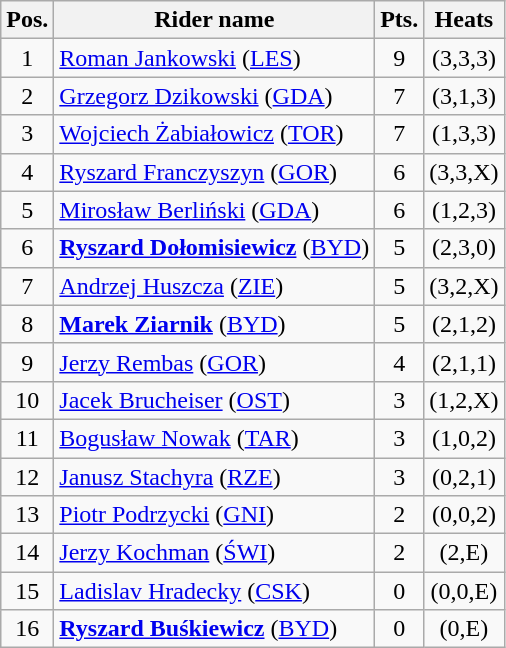<table class=wikitable>
<tr>
<th>Pos.</th>
<th>Rider name</th>
<th>Pts.</th>
<th>Heats</th>
</tr>
<tr align=center>
<td>1</td>
<td align=left><a href='#'>Roman Jankowski</a> (<a href='#'>LES</a>)</td>
<td>9</td>
<td>(3,3,3)</td>
</tr>
<tr align=center>
<td>2</td>
<td align=left><a href='#'>Grzegorz Dzikowski</a> (<a href='#'>GDA</a>)</td>
<td>7</td>
<td>(3,1,3)</td>
</tr>
<tr align=center>
<td>3</td>
<td align=left><a href='#'>Wojciech Żabiałowicz</a> (<a href='#'>TOR</a>)</td>
<td>7</td>
<td>(1,3,3)</td>
</tr>
<tr align=center>
<td>4</td>
<td align=left><a href='#'>Ryszard Franczyszyn</a> (<a href='#'>GOR</a>)</td>
<td>6</td>
<td>(3,3,X)</td>
</tr>
<tr align=center>
<td>5</td>
<td align=left><a href='#'>Mirosław Berliński</a> (<a href='#'>GDA</a>)</td>
<td>6</td>
<td>(1,2,3)</td>
</tr>
<tr align=center>
<td>6</td>
<td align=left><strong><a href='#'>Ryszard Dołomisiewicz</a></strong> (<a href='#'>BYD</a>)</td>
<td>5</td>
<td>(2,3,0)</td>
</tr>
<tr align=center>
<td>7</td>
<td align=left><a href='#'>Andrzej Huszcza</a> (<a href='#'>ZIE</a>)</td>
<td>5</td>
<td>(3,2,X)</td>
</tr>
<tr align=center>
<td>8</td>
<td align=left><strong><a href='#'>Marek Ziarnik</a></strong> (<a href='#'>BYD</a>)</td>
<td>5</td>
<td>(2,1,2)</td>
</tr>
<tr align=center>
<td>9</td>
<td align=left><a href='#'>Jerzy Rembas</a> (<a href='#'>GOR</a>)</td>
<td>4</td>
<td>(2,1,1)</td>
</tr>
<tr align=center>
<td>10</td>
<td align=left><a href='#'>Jacek Brucheiser</a> (<a href='#'>OST</a>)</td>
<td>3</td>
<td>(1,2,X)</td>
</tr>
<tr align=center>
<td>11</td>
<td align=left><a href='#'>Bogusław Nowak</a> (<a href='#'>TAR</a>)</td>
<td>3</td>
<td>(1,0,2)</td>
</tr>
<tr align=center>
<td>12</td>
<td align=left><a href='#'>Janusz Stachyra</a> (<a href='#'>RZE</a>)</td>
<td>3</td>
<td>(0,2,1)</td>
</tr>
<tr align=center>
<td>13</td>
<td align=left><a href='#'>Piotr Podrzycki</a> (<a href='#'>GNI</a>)</td>
<td>2</td>
<td>(0,0,2)</td>
</tr>
<tr align=center>
<td>14</td>
<td align=left><a href='#'>Jerzy Kochman</a> (<a href='#'>ŚWI</a>)</td>
<td>2</td>
<td>(2,E)</td>
</tr>
<tr align=center>
<td>15</td>
<td align=left> <a href='#'>Ladislav Hradecky</a> (<a href='#'>CSK</a>)</td>
<td>0</td>
<td>(0,0,E)</td>
</tr>
<tr align=center>
<td>16</td>
<td align=left><strong><a href='#'>Ryszard Buśkiewicz</a></strong> (<a href='#'>BYD</a>)</td>
<td>0</td>
<td>(0,E)</td>
</tr>
</table>
